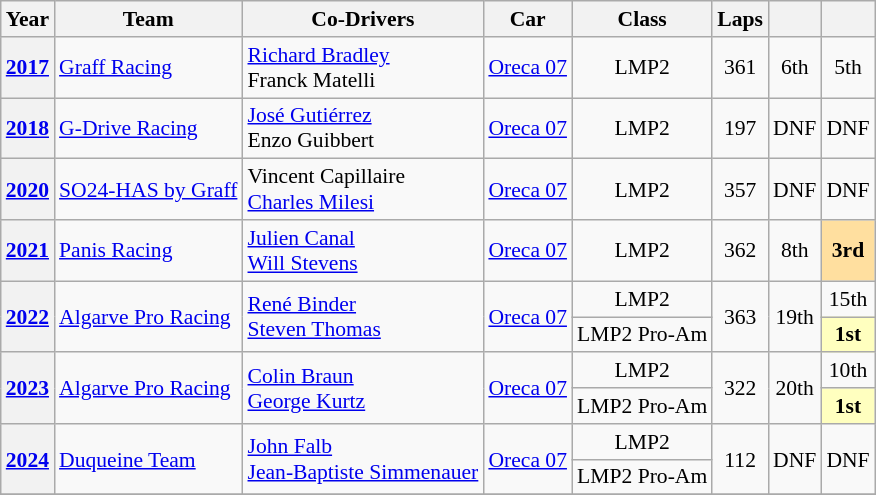<table class="wikitable" style="text-align:center; font-size:90%">
<tr>
<th>Year</th>
<th>Team</th>
<th>Co-Drivers</th>
<th>Car</th>
<th>Class</th>
<th>Laps</th>
<th></th>
<th></th>
</tr>
<tr>
<th><a href='#'>2017</a></th>
<td align="left"> <a href='#'>Graff Racing</a></td>
<td align="left"> <a href='#'>Richard Bradley</a><br> Franck Matelli</td>
<td align="left"><a href='#'>Oreca 07</a></td>
<td>LMP2</td>
<td>361</td>
<td>6th</td>
<td>5th</td>
</tr>
<tr>
<th><a href='#'>2018</a></th>
<td align="left"> <a href='#'>G-Drive Racing</a></td>
<td align="left"> <a href='#'>José Gutiérrez</a><br> Enzo Guibbert</td>
<td align="left"><a href='#'>Oreca 07</a></td>
<td>LMP2</td>
<td>197</td>
<td>DNF</td>
<td>DNF</td>
</tr>
<tr>
<th><a href='#'>2020</a></th>
<td align="left"> <a href='#'>SO24-HAS by Graff</a></td>
<td align="left"> Vincent Capillaire<br> <a href='#'>Charles Milesi</a></td>
<td align="left"><a href='#'>Oreca 07</a></td>
<td>LMP2</td>
<td>357</td>
<td>DNF</td>
<td>DNF</td>
</tr>
<tr>
<th><a href='#'>2021</a></th>
<td align="left"> <a href='#'>Panis Racing</a></td>
<td align="left"> <a href='#'>Julien Canal</a><br> <a href='#'>Will Stevens</a></td>
<td align="left"><a href='#'>Oreca 07</a></td>
<td>LMP2</td>
<td>362</td>
<td>8th</td>
<td style="background:#FFDF9F"><strong>3rd</strong></td>
</tr>
<tr>
<th rowspan="2"><a href='#'>2022</a></th>
<td align="left" rowspan="2"> <a href='#'>Algarve Pro Racing</a></td>
<td align="left" rowspan="2"> <a href='#'>René Binder</a><br> <a href='#'>Steven Thomas</a></td>
<td align="left" rowspan="2"><a href='#'>Oreca 07</a></td>
<td>LMP2</td>
<td rowspan="2">363</td>
<td rowspan="2">19th</td>
<td>15th</td>
</tr>
<tr>
<td>LMP2 Pro-Am</td>
<td style="background:#FFFFBF;"><strong>1st</strong></td>
</tr>
<tr>
<th rowspan="2"><a href='#'>2023</a></th>
<td align="left" rowspan="2"> <a href='#'>Algarve Pro Racing</a></td>
<td align="left" rowspan="2"> <a href='#'>Colin Braun</a><br> <a href='#'>George Kurtz</a></td>
<td align="left" rowspan="2"><a href='#'>Oreca 07</a></td>
<td>LMP2</td>
<td rowspan="2">322</td>
<td rowspan="2">20th</td>
<td>10th</td>
</tr>
<tr>
<td>LMP2 Pro-Am</td>
<td style="background:#FFFFBF;"><strong>1st</strong></td>
</tr>
<tr>
<th rowspan="2"><a href='#'>2024</a></th>
<td rowspan="2" align="left"> <a href='#'>Duqueine Team</a></td>
<td rowspan="2" align="left"> <a href='#'>John Falb</a><br> <a href='#'>Jean-Baptiste Simmenauer</a></td>
<td rowspan="2" align="left"><a href='#'>Oreca 07</a></td>
<td>LMP2</td>
<td rowspan="2">112</td>
<td rowspan="2">DNF</td>
<td rowspan="2">DNF</td>
</tr>
<tr>
<td>LMP2 Pro-Am</td>
</tr>
<tr>
</tr>
</table>
